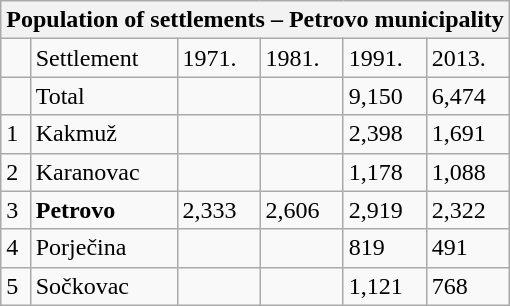<table class="wikitable">
<tr>
<th colspan="6">Population of settlements – Petrovo municipality</th>
</tr>
<tr>
<td></td>
<td>Settlement</td>
<td>1971.</td>
<td>1981.</td>
<td>1991.</td>
<td>2013.</td>
</tr>
<tr>
<td></td>
<td>Total</td>
<td></td>
<td></td>
<td>9,150</td>
<td>6,474</td>
</tr>
<tr>
<td>1</td>
<td>Kakmuž</td>
<td></td>
<td></td>
<td>2,398</td>
<td>1,691</td>
</tr>
<tr>
<td>2</td>
<td>Karanovac</td>
<td></td>
<td></td>
<td>1,178</td>
<td>1,088</td>
</tr>
<tr>
<td>3</td>
<td><strong>Petrovo</strong></td>
<td>2,333</td>
<td>2,606</td>
<td>2,919</td>
<td>2,322</td>
</tr>
<tr>
<td>4</td>
<td>Porječina</td>
<td></td>
<td></td>
<td>819</td>
<td>491</td>
</tr>
<tr>
<td>5</td>
<td>Sočkovac</td>
<td></td>
<td></td>
<td>1,121</td>
<td>768</td>
</tr>
</table>
